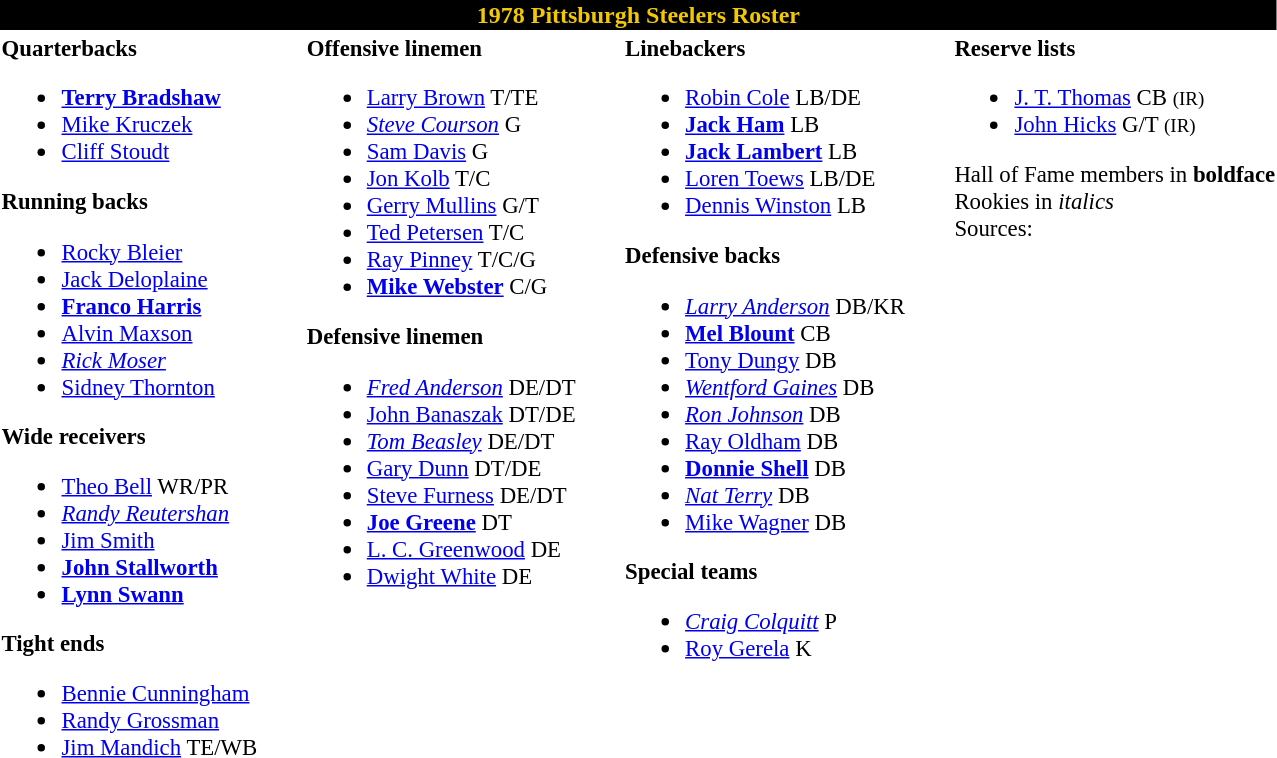<table class="toccolours" style="text-align: left;">
<tr>
<th colspan="7" style="background:black; color:#f2c800; text-align:center;">1978 Pittsburgh Steelers Roster</th>
</tr>
<tr>
<td style="font-size:95%; vertical-align:top;"><strong>Quarterbacks</strong><br><ul><li> <strong><a href='#'>Terry Bradshaw</a></strong></li><li> <a href='#'>Mike Kruczek</a></li><li> <a href='#'>Cliff Stoudt</a></li></ul><strong>Running backs</strong><ul><li> <a href='#'>Rocky Bleier</a></li><li> <a href='#'>Jack Deloplaine</a></li><li> <strong><a href='#'>Franco Harris</a></strong></li><li> <a href='#'>Alvin Maxson</a></li><li> <em><a href='#'>Rick Moser</a></em></li><li> <a href='#'>Sidney Thornton</a></li></ul><strong>Wide receivers</strong><ul><li> <a href='#'>Theo Bell</a> WR/PR</li><li> <em><a href='#'>Randy Reutershan</a></em></li><li> <a href='#'>Jim Smith</a></li><li> <strong><a href='#'>John Stallworth</a></strong></li><li> <strong><a href='#'>Lynn Swann</a></strong></li></ul><strong>Tight ends</strong><ul><li> <a href='#'>Bennie Cunningham</a></li><li> <a href='#'>Randy Grossman</a></li><li> <a href='#'>Jim Mandich</a> TE/WB</li></ul></td>
<td style="width: 25px;"></td>
<td style="font-size:95%; vertical-align:top;"><strong>Offensive linemen</strong><br><ul><li> <a href='#'>Larry Brown</a> T/TE</li><li> <em><a href='#'>Steve Courson</a></em> G</li><li> <a href='#'>Sam Davis</a> G</li><li> <a href='#'>Jon Kolb</a> T/C</li><li> <a href='#'>Gerry Mullins</a> G/T</li><li> <a href='#'>Ted Petersen</a> T/C</li><li> <a href='#'>Ray Pinney</a> T/C/G</li><li> <strong><a href='#'>Mike Webster</a></strong> C/G</li></ul><strong>Defensive linemen</strong><ul><li> <em><a href='#'>Fred Anderson</a></em> DE/DT</li><li> <a href='#'>John Banaszak</a> DT/DE</li><li> <em><a href='#'>Tom Beasley</a></em> DE/DT</li><li> <a href='#'>Gary Dunn</a> DT/DE</li><li> <a href='#'>Steve Furness</a> DE/DT</li><li> <strong><a href='#'>Joe Greene</a></strong> DT</li><li> <a href='#'>L. C. Greenwood</a> DE</li><li> <a href='#'>Dwight White</a> DE</li></ul></td>
<td style="width: 25px;"></td>
<td style="font-size:95%; vertical-align:top;"><strong>Linebackers</strong><br><ul><li> <a href='#'>Robin Cole</a> LB/DE</li><li> <strong><a href='#'>Jack Ham</a></strong> LB</li><li> <strong><a href='#'>Jack Lambert</a></strong> LB</li><li> <a href='#'>Loren Toews</a> LB/DE</li><li> <a href='#'>Dennis Winston</a> LB</li></ul><strong>Defensive backs</strong><ul><li> <em><a href='#'>Larry Anderson</a></em> DB/KR</li><li> <strong><a href='#'>Mel Blount</a></strong> CB</li><li> <a href='#'>Tony Dungy</a> DB</li><li> <em><a href='#'>Wentford Gaines</a></em> DB</li><li> <em><a href='#'>Ron Johnson</a></em> DB</li><li> <a href='#'>Ray Oldham</a> DB</li><li> <strong><a href='#'>Donnie Shell</a></strong> DB</li><li> <em><a href='#'>Nat Terry</a></em> DB</li><li> <a href='#'>Mike Wagner</a> DB</li></ul><strong>Special teams</strong><ul><li> <em><a href='#'>Craig Colquitt</a></em> P</li><li> <a href='#'>Roy Gerela</a> K</li></ul></td>
<td style="width: 25px;"></td>
<td style="font-size:95%; vertical-align:top;"><strong>Reserve lists</strong><br><ul><li> <a href='#'>J. T. Thomas</a> CB <small>(IR)</small></li><li> <a href='#'>John Hicks</a> G/T <small>(IR)</small> </li></ul>Hall of Fame members in <strong>boldface</strong><br>
Rookies in <em>italics</em><br>Sources:</td>
</tr>
</table>
